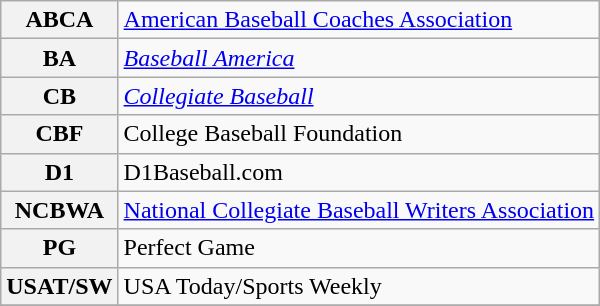<table class="wikitable">
<tr>
<th scope="row" style="text-align:center">ABCA</th>
<td><a href='#'>American Baseball Coaches Association</a></td>
</tr>
<tr>
<th scope="row" style="text-align:center">BA</th>
<td><em><a href='#'>Baseball America</a></em></td>
</tr>
<tr>
<th scope="row" style="text-align:center">CB</th>
<td><em><a href='#'>Collegiate Baseball</a></em></td>
</tr>
<tr>
<th scope="row" style="text-align:center">CBF</th>
<td>College Baseball Foundation</td>
</tr>
<tr>
<th scope="row" style="text-align:center">D1</th>
<td>D1Baseball.com</td>
</tr>
<tr>
<th scope="row" style="text-align:center">NCBWA</th>
<td><a href='#'>National Collegiate Baseball Writers Association</a></td>
</tr>
<tr>
<th scope="row" style="text-align:center">PG</th>
<td>Perfect Game</td>
</tr>
<tr>
<th scope="row" style="text-align:center">USAT/SW</th>
<td>USA Today/Sports Weekly</td>
</tr>
<tr>
</tr>
</table>
